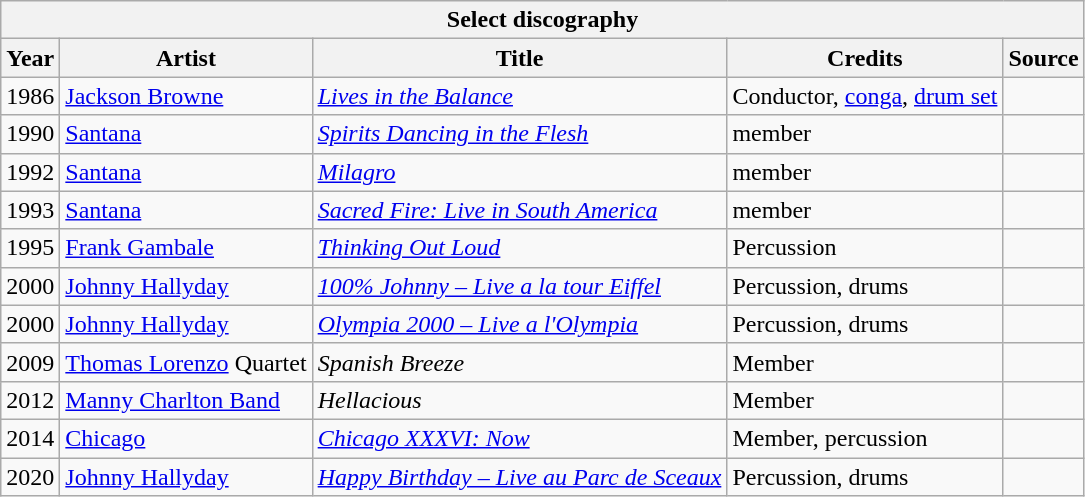<table class="wikitable sortable">
<tr>
<th colspan=5>Select discography</th>
</tr>
<tr>
<th>Year</th>
<th>Artist</th>
<th>Title</th>
<th>Credits</th>
<th class="unsortable">Source</th>
</tr>
<tr>
<td>1986</td>
<td><a href='#'>Jackson Browne</a></td>
<td><em><a href='#'>Lives in the Balance</a></em></td>
<td>Conductor, <a href='#'>conga</a>, <a href='#'>drum set</a></td>
<td></td>
</tr>
<tr>
<td>1990</td>
<td><a href='#'>Santana</a></td>
<td><em><a href='#'>Spirits Dancing in the Flesh</a></em></td>
<td>member</td>
<td></td>
</tr>
<tr>
<td>1992</td>
<td><a href='#'>Santana</a></td>
<td><em><a href='#'>Milagro</a></em></td>
<td>member</td>
<td></td>
</tr>
<tr>
<td>1993</td>
<td><a href='#'>Santana</a></td>
<td><em><a href='#'>Sacred Fire: Live in South America</a></em></td>
<td>member</td>
<td></td>
</tr>
<tr>
<td>1995</td>
<td><a href='#'>Frank Gambale</a></td>
<td><em><a href='#'>Thinking Out Loud</a></em></td>
<td>Percussion</td>
<td></td>
</tr>
<tr>
<td>2000</td>
<td><a href='#'>Johnny Hallyday</a></td>
<td><em><a href='#'>100% Johnny – Live a la tour Eiffel</a></em></td>
<td>Percussion, drums</td>
<td></td>
</tr>
<tr>
<td>2000</td>
<td><a href='#'>Johnny Hallyday</a></td>
<td><em><a href='#'>Olympia 2000 – Live a l'Olympia</a></em></td>
<td>Percussion, drums</td>
<td></td>
</tr>
<tr>
<td>2009</td>
<td><a href='#'>Thomas Lorenzo</a> Quartet</td>
<td><em>Spanish Breeze</em></td>
<td>Member</td>
<td></td>
</tr>
<tr>
<td>2012</td>
<td><a href='#'>Manny Charlton Band</a></td>
<td><em>Hellacious</em></td>
<td>Member</td>
<td></td>
</tr>
<tr>
<td>2014</td>
<td><a href='#'>Chicago</a></td>
<td><em><a href='#'>Chicago XXXVI: Now</a></em></td>
<td>Member, percussion</td>
<td></td>
</tr>
<tr>
<td>2020</td>
<td><a href='#'>Johnny Hallyday</a></td>
<td><em><a href='#'>Happy Birthday – Live au Parc de Sceaux</a></em></td>
<td>Percussion, drums</td>
<td></td>
</tr>
</table>
